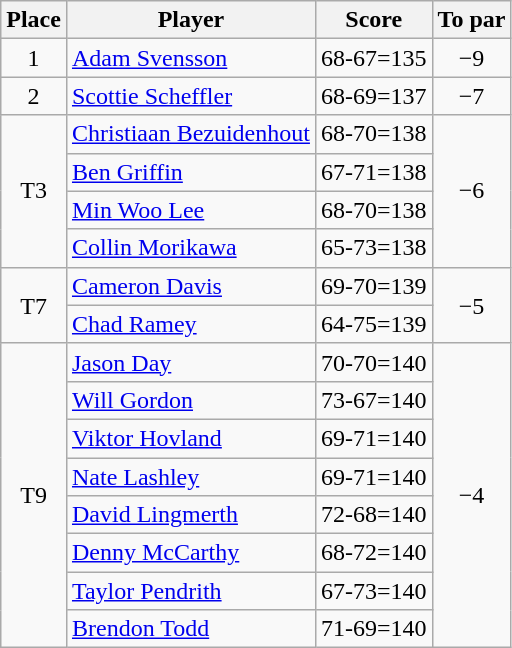<table class="wikitable">
<tr>
<th>Place</th>
<th>Player</th>
<th>Score</th>
<th>To par</th>
</tr>
<tr>
<td align=center>1</td>
<td> <a href='#'>Adam Svensson</a></td>
<td>68-67=135</td>
<td align=center>−9</td>
</tr>
<tr>
<td align=center>2</td>
<td> <a href='#'>Scottie Scheffler</a></td>
<td>68-69=137</td>
<td align=center>−7</td>
</tr>
<tr>
<td rowspan=4 align=center>T3</td>
<td> <a href='#'>Christiaan Bezuidenhout</a></td>
<td>68-70=138</td>
<td rowspan=4 align=center>−6</td>
</tr>
<tr>
<td> <a href='#'>Ben Griffin</a></td>
<td>67-71=138</td>
</tr>
<tr>
<td> <a href='#'>Min Woo Lee</a></td>
<td>68-70=138</td>
</tr>
<tr>
<td> <a href='#'>Collin Morikawa</a></td>
<td>65-73=138</td>
</tr>
<tr>
<td rowspan=2 align=center>T7</td>
<td> <a href='#'>Cameron Davis</a></td>
<td>69-70=139</td>
<td rowspan=2 align=center>−5</td>
</tr>
<tr>
<td> <a href='#'>Chad Ramey</a></td>
<td>64-75=139</td>
</tr>
<tr>
<td rowspan=8 align=center>T9</td>
<td> <a href='#'>Jason Day</a></td>
<td>70-70=140</td>
<td rowspan=8 align=center>−4</td>
</tr>
<tr>
<td> <a href='#'>Will Gordon</a></td>
<td>73-67=140</td>
</tr>
<tr>
<td> <a href='#'>Viktor Hovland</a></td>
<td>69-71=140</td>
</tr>
<tr>
<td> <a href='#'>Nate Lashley</a></td>
<td>69-71=140</td>
</tr>
<tr>
<td> <a href='#'>David Lingmerth</a></td>
<td>72-68=140</td>
</tr>
<tr>
<td> <a href='#'>Denny McCarthy</a></td>
<td>68-72=140</td>
</tr>
<tr>
<td> <a href='#'>Taylor Pendrith</a></td>
<td>67-73=140</td>
</tr>
<tr>
<td> <a href='#'>Brendon Todd</a></td>
<td>71-69=140</td>
</tr>
</table>
